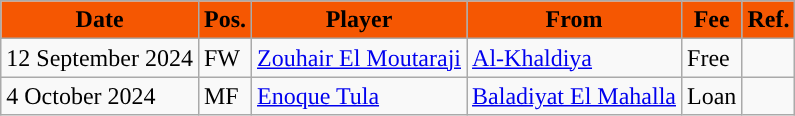<table class="wikitable plainrowheaders sortable">
<tr>
<th style="background:#f55702; color:#fffff; ">Date</th>
<th style="background:#f55702; color:#fffff; ">Pos.</th>
<th style="background:#f55702; color:#fffff; ">Player</th>
<th style="background:#f55702; color:#fffff; ">From</th>
<th style="background:#f55702; color:#fffff; ">Fee</th>
<th style="background:#f55702; color:#fffff; ">Ref.</th>
</tr>
<tr>
<td>12 September 2024</td>
<td>FW</td>
<td> <a href='#'>Zouhair El Moutaraji</a></td>
<td> <a href='#'>Al-Khaldiya</a></td>
<td>Free</td>
<td></td>
</tr>
<tr>
<td>4 October 2024</td>
<td>MF</td>
<td> <a href='#'>Enoque Tula</a></td>
<td> <a href='#'>Baladiyat El Mahalla</a></td>
<td>Loan</td>
<td></td>
</tr>
</table>
